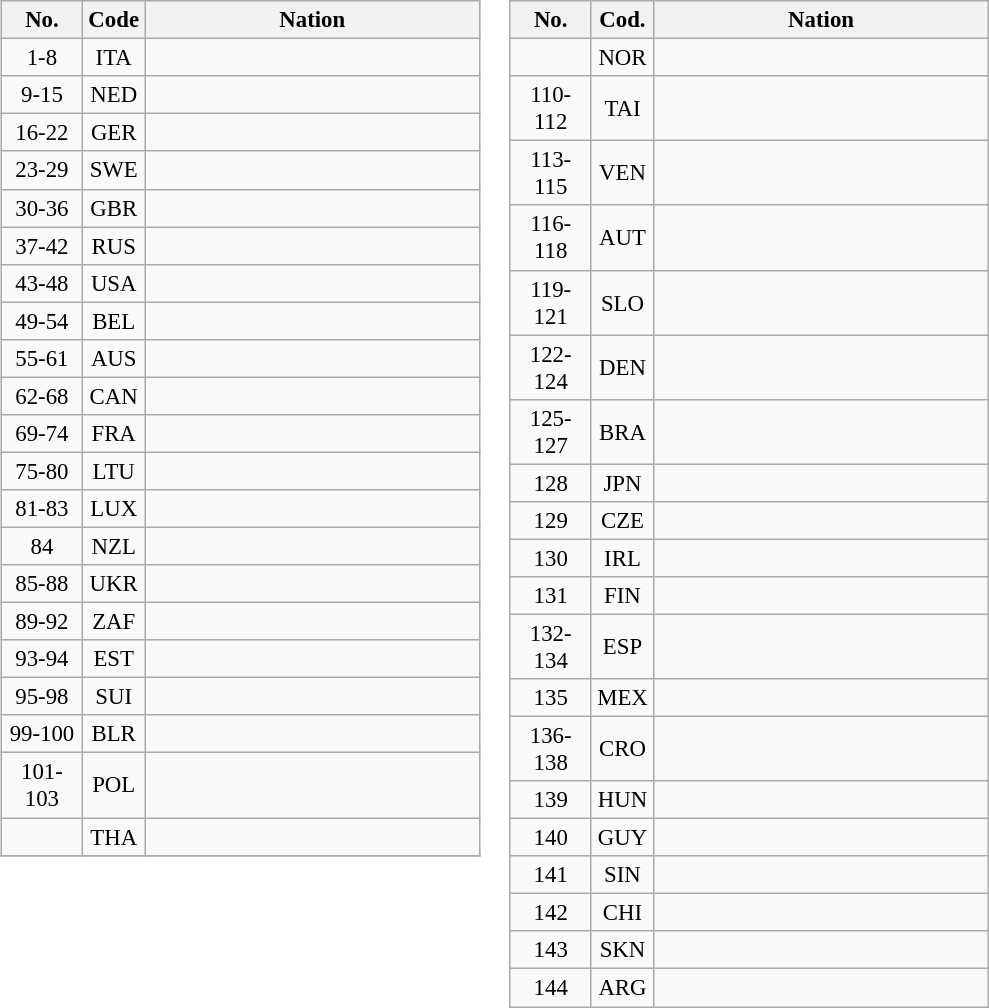<table>
<tr>
<td valign=top><br><table class="wikitable" style="font-size:95%;width:320px;text-align:center;">
<tr>
<th width=17%>No.</th>
<th width=13%>Code</th>
<th width=70%>Nation</th>
</tr>
<tr>
<td>1-8</td>
<td>ITA</td>
<td align=left></td>
</tr>
<tr>
<td>9-15</td>
<td>NED</td>
<td align=left></td>
</tr>
<tr>
<td>16-22</td>
<td>GER</td>
<td align=left></td>
</tr>
<tr>
<td>23-29</td>
<td>SWE</td>
<td align=left></td>
</tr>
<tr>
<td>30-36</td>
<td>GBR</td>
<td align=left></td>
</tr>
<tr>
<td>37-42</td>
<td>RUS</td>
<td align=left></td>
</tr>
<tr>
<td>43-48</td>
<td>USA</td>
<td align=left></td>
</tr>
<tr>
<td>49-54</td>
<td>BEL</td>
<td align=left></td>
</tr>
<tr>
<td>55-61</td>
<td>AUS</td>
<td align=left></td>
</tr>
<tr>
<td>62-68</td>
<td>CAN</td>
<td align=left></td>
</tr>
<tr>
<td>69-74</td>
<td>FRA</td>
<td align=left></td>
</tr>
<tr>
<td>75-80</td>
<td>LTU</td>
<td align=left></td>
</tr>
<tr>
<td>81-83</td>
<td>LUX</td>
<td align=left></td>
</tr>
<tr>
<td>84</td>
<td>NZL</td>
<td align=left></td>
</tr>
<tr>
<td>85-88</td>
<td>UKR</td>
<td align=left></td>
</tr>
<tr>
<td>89-92</td>
<td>ZAF</td>
<td align=left></td>
</tr>
<tr>
<td>93-94</td>
<td>EST</td>
<td align=left></td>
</tr>
<tr>
<td>95-98</td>
<td>SUI</td>
<td align=left></td>
</tr>
<tr>
<td>99-100</td>
<td>BLR</td>
<td align=left></td>
</tr>
<tr>
<td>101-103</td>
<td>POL</td>
<td align=left></td>
</tr>
<tr>
<td></td>
<td>THA</td>
<td align=left></td>
</tr>
<tr>
</tr>
</table>
</td>
<td valign=top><br><table class="wikitable" style="font-size:95%;width:320px;text-align:center;">
<tr>
<th width=17%>No.</th>
<th width=13%>Cod.</th>
<th width=70%>Nation</th>
</tr>
<tr>
<td></td>
<td>NOR</td>
<td align=left></td>
</tr>
<tr>
<td>110-112</td>
<td>TAI</td>
<td align=left></td>
</tr>
<tr>
<td>113-115</td>
<td>VEN</td>
<td align=left></td>
</tr>
<tr>
<td>116-118</td>
<td>AUT</td>
<td align=left></td>
</tr>
<tr>
<td>119-121</td>
<td>SLO</td>
<td align=left></td>
</tr>
<tr>
<td>122-124</td>
<td>DEN</td>
<td align=left></td>
</tr>
<tr>
<td>125-127</td>
<td>BRA</td>
<td align=left></td>
</tr>
<tr>
<td>128</td>
<td>JPN</td>
<td align=left></td>
</tr>
<tr>
<td>129</td>
<td>CZE</td>
<td align=left></td>
</tr>
<tr>
<td>130</td>
<td>IRL</td>
<td align=left></td>
</tr>
<tr>
<td>131</td>
<td>FIN</td>
<td align=left></td>
</tr>
<tr>
<td>132-134</td>
<td>ESP</td>
<td align=left></td>
</tr>
<tr>
<td>135</td>
<td>MEX</td>
<td align=left></td>
</tr>
<tr>
<td>136-138</td>
<td>CRO</td>
<td align=left></td>
</tr>
<tr>
<td>139</td>
<td>HUN</td>
<td align=left></td>
</tr>
<tr>
<td>140</td>
<td>GUY</td>
<td align=left></td>
</tr>
<tr>
<td>141</td>
<td>SIN</td>
<td align=left></td>
</tr>
<tr>
<td>142</td>
<td>CHI</td>
<td align=left></td>
</tr>
<tr>
<td>143</td>
<td>SKN</td>
<td align=left></td>
</tr>
<tr>
<td>144</td>
<td>ARG</td>
<td align=left></td>
</tr>
</table>
</td>
</tr>
</table>
